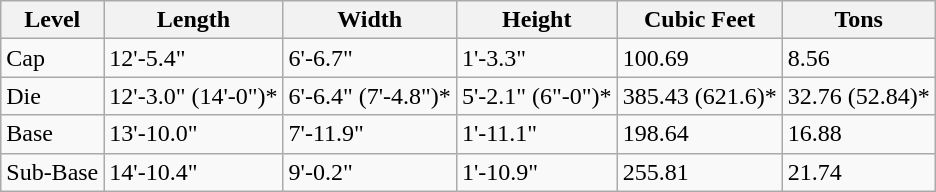<table class="wikitable">
<tr>
<th>Level</th>
<th>Length</th>
<th>Width</th>
<th>Height</th>
<th>Cubic Feet</th>
<th>Tons</th>
</tr>
<tr>
<td>Cap</td>
<td>12'-5.4"</td>
<td>6'-6.7"</td>
<td>1'-3.3"</td>
<td>100.69</td>
<td>8.56</td>
</tr>
<tr>
<td>Die</td>
<td>12'-3.0" (14'-0")*</td>
<td>6'-6.4" (7'-4.8")*</td>
<td>5'-2.1" (6"-0")*</td>
<td>385.43 (621.6)*</td>
<td>32.76 (52.84)*</td>
</tr>
<tr>
<td>Base</td>
<td>13'-10.0"</td>
<td>7'-11.9"</td>
<td>1'-11.1"</td>
<td>198.64</td>
<td>16.88</td>
</tr>
<tr>
<td>Sub-Base</td>
<td>14'-10.4"</td>
<td>9'-0.2"</td>
<td>1'-10.9"</td>
<td>255.81</td>
<td>21.74</td>
</tr>
</table>
